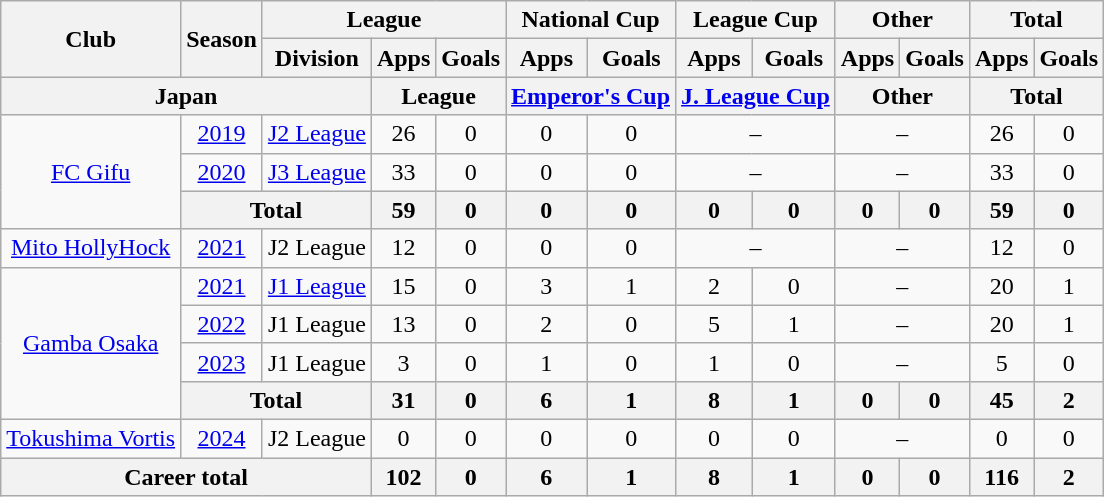<table class="wikitable" style="text-align:center">
<tr>
<th rowspan=2>Club</th>
<th rowspan=2>Season</th>
<th colspan=3>League</th>
<th colspan=2>National Cup</th>
<th colspan=2>League Cup</th>
<th colspan=2>Other</th>
<th colspan=2>Total</th>
</tr>
<tr>
<th>Division</th>
<th>Apps</th>
<th>Goals</th>
<th>Apps</th>
<th>Goals</th>
<th>Apps</th>
<th>Goals</th>
<th>Apps</th>
<th>Goals</th>
<th>Apps</th>
<th>Goals</th>
</tr>
<tr>
<th colspan=3>Japan</th>
<th colspan=2>League</th>
<th colspan=2><a href='#'>Emperor's Cup</a></th>
<th colspan=2><a href='#'>J. League Cup</a></th>
<th colspan=2>Other</th>
<th colspan=2>Total</th>
</tr>
<tr>
<td rowspan="3"><a href='#'>FC Gifu</a></td>
<td><a href='#'>2019</a></td>
<td><a href='#'>J2 League</a></td>
<td>26</td>
<td>0</td>
<td>0</td>
<td>0</td>
<td colspan="2">–</td>
<td colspan="2">–</td>
<td>26</td>
<td>0</td>
</tr>
<tr>
<td><a href='#'>2020</a></td>
<td><a href='#'>J3 League</a></td>
<td>33</td>
<td>0</td>
<td>0</td>
<td>0</td>
<td colspan="2">–</td>
<td colspan="2">–</td>
<td>33</td>
<td>0</td>
</tr>
<tr>
<th colspan="2">Total</th>
<th>59</th>
<th>0</th>
<th>0</th>
<th>0</th>
<th>0</th>
<th>0</th>
<th>0</th>
<th>0</th>
<th>59</th>
<th>0</th>
</tr>
<tr>
<td><a href='#'>Mito HollyHock</a></td>
<td><a href='#'>2021</a></td>
<td>J2 League</td>
<td>12</td>
<td>0</td>
<td>0</td>
<td>0</td>
<td colspan="2">–</td>
<td colspan="2">–</td>
<td>12</td>
<td>0</td>
</tr>
<tr>
<td rowspan="4"><a href='#'>Gamba Osaka</a></td>
<td><a href='#'>2021</a></td>
<td><a href='#'>J1 League</a></td>
<td>15</td>
<td>0</td>
<td>3</td>
<td>1</td>
<td>2</td>
<td>0</td>
<td colspan="2">–</td>
<td>20</td>
<td>1</td>
</tr>
<tr>
<td><a href='#'>2022</a></td>
<td>J1 League</td>
<td>13</td>
<td>0</td>
<td>2</td>
<td>0</td>
<td>5</td>
<td>1</td>
<td colspan="2">–</td>
<td>20</td>
<td>1</td>
</tr>
<tr>
<td><a href='#'>2023</a></td>
<td>J1 League</td>
<td>3</td>
<td>0</td>
<td>1</td>
<td>0</td>
<td>1</td>
<td>0</td>
<td colspan="2">–</td>
<td>5</td>
<td>0</td>
</tr>
<tr>
<th colspan="2">Total</th>
<th>31</th>
<th>0</th>
<th>6</th>
<th>1</th>
<th>8</th>
<th>1</th>
<th>0</th>
<th>0</th>
<th>45</th>
<th>2</th>
</tr>
<tr>
<td><a href='#'>Tokushima Vortis</a></td>
<td><a href='#'>2024</a></td>
<td>J2 League</td>
<td>0</td>
<td>0</td>
<td>0</td>
<td>0</td>
<td>0</td>
<td>0</td>
<td colspan="2">–</td>
<td>0</td>
<td>0</td>
</tr>
<tr>
<th colspan=3>Career total</th>
<th>102</th>
<th>0</th>
<th>6</th>
<th>1</th>
<th>8</th>
<th>1</th>
<th>0</th>
<th>0</th>
<th>116</th>
<th>2</th>
</tr>
</table>
